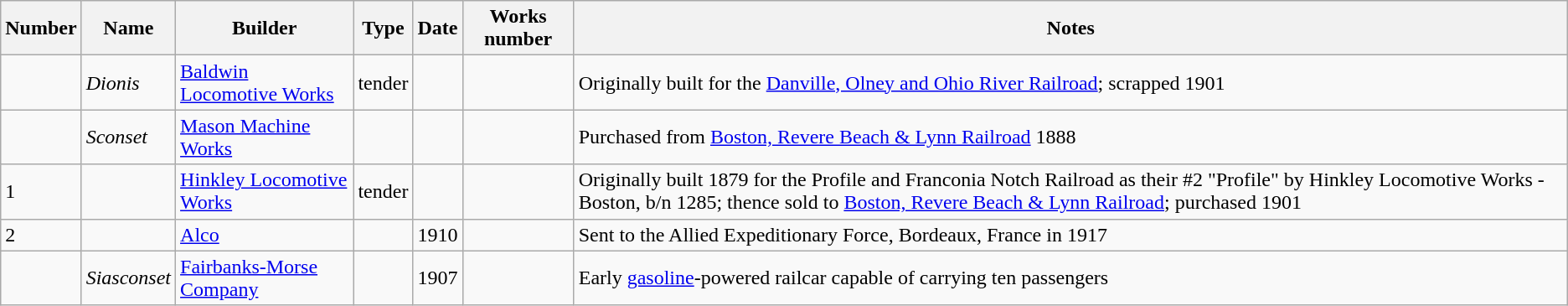<table class="wikitable">
<tr>
<th>Number</th>
<th>Name</th>
<th>Builder</th>
<th>Type</th>
<th>Date</th>
<th>Works number</th>
<th>Notes</th>
</tr>
<tr>
<td></td>
<td><em>Dionis</em></td>
<td><a href='#'>Baldwin Locomotive Works</a></td>
<td> tender</td>
<td></td>
<td></td>
<td>Originally built for the <a href='#'>Danville, Olney and Ohio River Railroad</a>; scrapped 1901</td>
</tr>
<tr>
<td></td>
<td><em>Sconset</em></td>
<td><a href='#'>Mason Machine Works</a></td>
<td></td>
<td></td>
<td></td>
<td>Purchased from <a href='#'>Boston, Revere Beach & Lynn Railroad</a> 1888</td>
</tr>
<tr>
<td>1</td>
<td></td>
<td><a href='#'>Hinkley Locomotive Works</a></td>
<td> tender</td>
<td></td>
<td></td>
<td>Originally built 1879 for the Profile and Franconia Notch Railroad as their #2 "Profile" by Hinkley Locomotive Works - Boston, b/n 1285; thence sold to <a href='#'>Boston, Revere Beach & Lynn Railroad</a>; purchased 1901</td>
</tr>
<tr>
<td>2</td>
<td></td>
<td><a href='#'>Alco</a></td>
<td></td>
<td>1910</td>
<td></td>
<td>Sent to the Allied Expeditionary Force, Bordeaux, France in 1917</td>
</tr>
<tr>
<td></td>
<td><em>Siasconset</em></td>
<td><a href='#'>Fairbanks-Morse Company</a></td>
<td></td>
<td>1907</td>
<td></td>
<td>Early <a href='#'>gasoline</a>-powered railcar capable of carrying ten passengers</td>
</tr>
</table>
